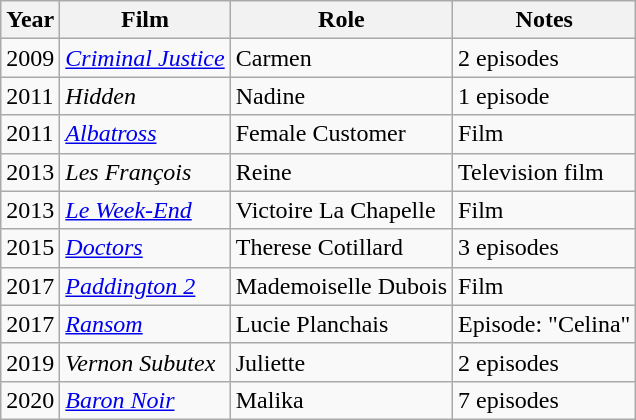<table class="wikitable">
<tr>
<th>Year</th>
<th>Film</th>
<th>Role</th>
<th>Notes</th>
</tr>
<tr>
<td>2009</td>
<td><em><a href='#'>Criminal Justice</a></em></td>
<td>Carmen</td>
<td>2 episodes</td>
</tr>
<tr>
<td>2011</td>
<td><em>Hidden</em></td>
<td>Nadine</td>
<td>1 episode</td>
</tr>
<tr>
<td>2011</td>
<td><em><a href='#'>Albatross</a></em></td>
<td>Female Customer</td>
<td>Film</td>
</tr>
<tr>
<td>2013</td>
<td><em>Les François</em></td>
<td>Reine</td>
<td>Television film</td>
</tr>
<tr>
<td>2013</td>
<td><em><a href='#'>Le Week-End</a></em></td>
<td>Victoire La Chapelle</td>
<td>Film</td>
</tr>
<tr>
<td>2015</td>
<td><em><a href='#'>Doctors</a></em></td>
<td>Therese Cotillard</td>
<td>3 episodes</td>
</tr>
<tr>
<td>2017</td>
<td><em><a href='#'>Paddington 2</a></em></td>
<td>Mademoiselle Dubois</td>
<td>Film</td>
</tr>
<tr>
<td>2017</td>
<td><em><a href='#'>Ransom</a></em></td>
<td>Lucie Planchais</td>
<td>Episode: "Celina"</td>
</tr>
<tr>
<td>2019</td>
<td><em>Vernon Subutex</em></td>
<td>Juliette</td>
<td>2 episodes</td>
</tr>
<tr>
<td>2020</td>
<td><em><a href='#'>Baron Noir</a></em></td>
<td>Malika</td>
<td>7 episodes</td>
</tr>
</table>
